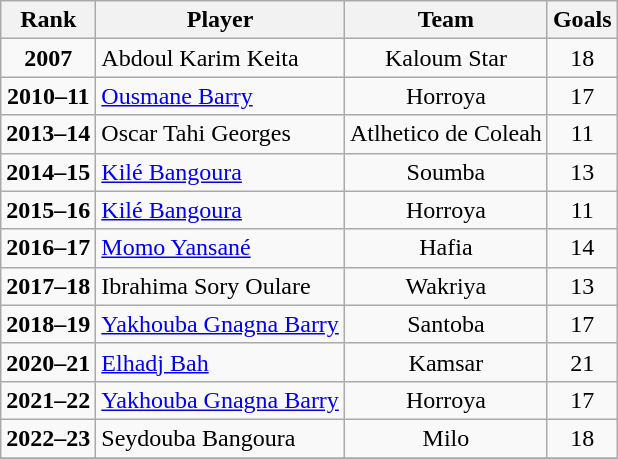<table class="wikitable" style="text-align:center;">
<tr>
<th>Rank</th>
<th>Player</th>
<th>Team</th>
<th>Goals</th>
</tr>
<tr>
<td><strong>2007</strong></td>
<td align=left> Abdoul Karim Keita</td>
<td>Kaloum Star</td>
<td>18</td>
</tr>
<tr>
<td><strong>2010–11</strong></td>
<td align=left> <a href='#'>Ousmane Barry</a></td>
<td>Horroya</td>
<td>17</td>
</tr>
<tr>
<td><strong>2013–14</strong></td>
<td align=left> Oscar Tahi Georges</td>
<td>Atlhetico de Coleah</td>
<td>11</td>
</tr>
<tr>
<td><strong>2014–15</strong></td>
<td align=left> <a href='#'>Kilé Bangoura</a></td>
<td>Soumba</td>
<td>13</td>
</tr>
<tr>
<td><strong>2015–16</strong></td>
<td align=left> <a href='#'>Kilé Bangoura</a></td>
<td>Horroya</td>
<td>11</td>
</tr>
<tr>
<td><strong>2016–17</strong></td>
<td align=left> <a href='#'>Momo Yansané</a></td>
<td>Hafia</td>
<td>14</td>
</tr>
<tr>
<td><strong>2017–18</strong></td>
<td align=left> Ibrahima Sory Oulare</td>
<td>Wakriya</td>
<td>13</td>
</tr>
<tr>
<td><strong>2018–19</strong></td>
<td align=left> <a href='#'>Yakhouba Gnagna Barry</a></td>
<td>Santoba</td>
<td>17</td>
</tr>
<tr>
<td><strong>2020–21</strong></td>
<td align=left> <a href='#'>Elhadj Bah</a></td>
<td>Kamsar</td>
<td>21</td>
</tr>
<tr>
<td><strong>2021–22</strong></td>
<td align=left> <a href='#'>Yakhouba Gnagna Barry</a></td>
<td>Horroya</td>
<td>17</td>
</tr>
<tr>
<td><strong>2022–23</strong></td>
<td align=left> Seydouba Bangoura</td>
<td>Milo</td>
<td>18</td>
</tr>
<tr>
</tr>
</table>
